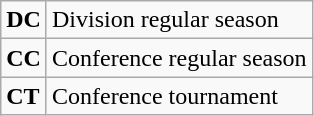<table class="wikitable">
<tr>
<td><strong>DC</strong></td>
<td>Division regular season</td>
</tr>
<tr>
<td><strong>CC</strong></td>
<td>Conference regular season</td>
</tr>
<tr>
<td><strong>CT</strong></td>
<td>Conference tournament</td>
</tr>
</table>
